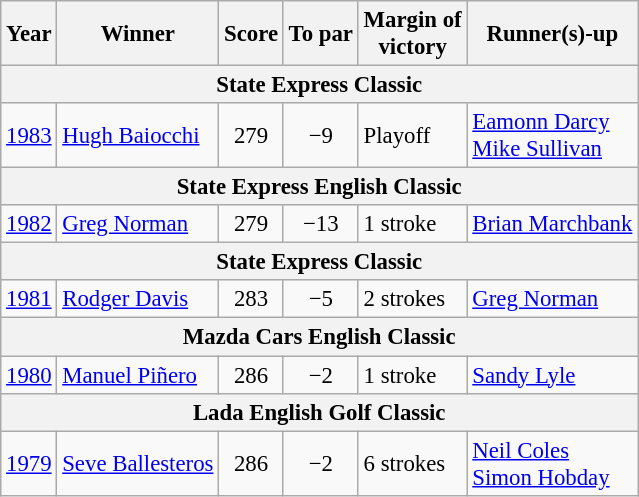<table class="wikitable" style="font-size:95%">
<tr>
<th>Year</th>
<th>Winner</th>
<th>Score</th>
<th>To par</th>
<th>Margin of<br>victory</th>
<th>Runner(s)-up</th>
</tr>
<tr>
<th colspan=7>State Express Classic</th>
</tr>
<tr>
<td><a href='#'>1983</a></td>
<td> <a href='#'>Hugh Baiocchi</a></td>
<td align=center>279</td>
<td align=center>−9</td>
<td>Playoff</td>
<td> <a href='#'>Eamonn Darcy</a><br> <a href='#'>Mike Sullivan</a></td>
</tr>
<tr>
<th colspan=7>State Express English Classic</th>
</tr>
<tr>
<td><a href='#'>1982</a></td>
<td> <a href='#'>Greg Norman</a></td>
<td align=center>279</td>
<td align=center>−13</td>
<td>1 stroke</td>
<td> <a href='#'>Brian Marchbank</a></td>
</tr>
<tr>
<th colspan=7>State Express Classic</th>
</tr>
<tr>
<td><a href='#'>1981</a></td>
<td> <a href='#'>Rodger Davis</a></td>
<td align=center>283</td>
<td align=center>−5</td>
<td>2 strokes</td>
<td> <a href='#'>Greg Norman</a></td>
</tr>
<tr>
<th colspan=7>Mazda Cars English Classic</th>
</tr>
<tr>
<td><a href='#'>1980</a></td>
<td> <a href='#'>Manuel Piñero</a></td>
<td align=center>286</td>
<td align=center>−2</td>
<td>1 stroke</td>
<td> <a href='#'>Sandy Lyle</a></td>
</tr>
<tr>
<th colspan=7>Lada English Golf Classic</th>
</tr>
<tr>
<td><a href='#'>1979</a></td>
<td> <a href='#'>Seve Ballesteros</a></td>
<td align=center>286</td>
<td align=center>−2</td>
<td>6 strokes</td>
<td> <a href='#'>Neil Coles</a><br> <a href='#'>Simon Hobday</a></td>
</tr>
</table>
